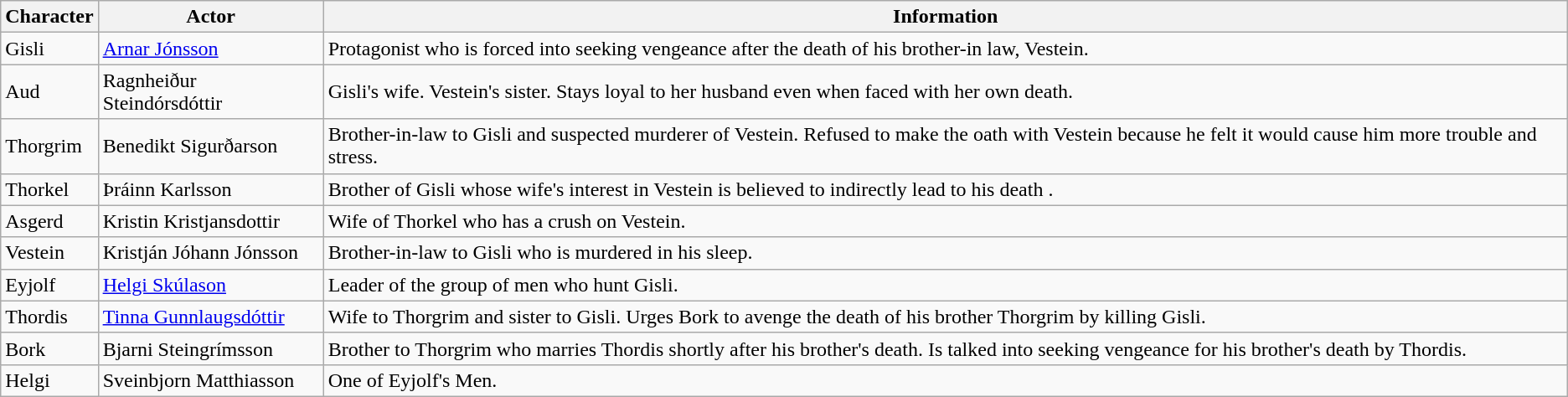<table class="wikitable">
<tr>
<th>Character</th>
<th>Actor</th>
<th>Information</th>
</tr>
<tr>
<td>Gisli</td>
<td><a href='#'>Arnar Jónsson</a></td>
<td>Protagonist who is forced into seeking vengeance after the death of his brother-in law, Vestein.</td>
</tr>
<tr>
<td>Aud</td>
<td>Ragnheiður Steindórsdóttir</td>
<td>Gisli's wife.  Vestein's sister.  Stays loyal to her husband even when faced with her own death.</td>
</tr>
<tr>
<td>Thorgrim</td>
<td>Benedikt Sigurðarson</td>
<td>Brother-in-law to Gisli and suspected murderer of Vestein.  Refused to make the oath with Vestein because he felt it would cause him more trouble and stress.</td>
</tr>
<tr>
<td>Thorkel</td>
<td>Þráinn Karlsson</td>
<td>Brother of Gisli whose wife's interest in Vestein is believed to indirectly lead to his death .</td>
</tr>
<tr>
<td>Asgerd</td>
<td>Kristin Kristjansdottir</td>
<td>Wife of Thorkel who has a crush on Vestein.</td>
</tr>
<tr>
<td>Vestein</td>
<td>Kristján Jóhann Jónsson</td>
<td>Brother-in-law to Gisli who is murdered in his sleep.</td>
</tr>
<tr>
<td>Eyjolf</td>
<td><a href='#'>Helgi Skúlason</a></td>
<td>Leader of the group of men who hunt Gisli.</td>
</tr>
<tr>
<td>Thordis</td>
<td><a href='#'>Tinna Gunnlaugsdóttir</a></td>
<td>Wife to Thorgrim and sister to Gisli. Urges Bork to avenge the death of his brother Thorgrim by killing Gisli.</td>
</tr>
<tr>
<td>Bork</td>
<td>Bjarni Steingrímsson</td>
<td>Brother to Thorgrim who marries Thordis shortly after his brother's death. Is talked into seeking vengeance for his brother's death by Thordis.</td>
</tr>
<tr>
<td>Helgi</td>
<td>Sveinbjorn Matthiasson</td>
<td>One of Eyjolf's Men.</td>
</tr>
</table>
